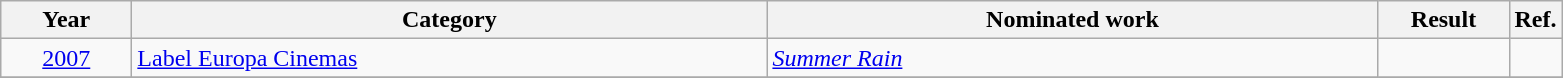<table class=wikitable>
<tr>
<th scope="col" style="width:5em;">Year</th>
<th scope="col" style="width:26em;">Category</th>
<th scope="col" style="width:25em;">Nominated work</th>
<th scope="col" style="width:5em;">Result</th>
<th>Ref.</th>
</tr>
<tr>
<td style="text-align:center;"><a href='#'>2007</a></td>
<td><a href='#'>Label Europa Cinemas</a></td>
<td><em><a href='#'>Summer Rain</a></em></td>
<td></td>
<td style="text-align:center;"></td>
</tr>
<tr>
</tr>
</table>
